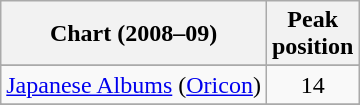<table class="wikitable sortable">
<tr>
<th>Chart (2008–09)</th>
<th>Peak<br>position</th>
</tr>
<tr>
</tr>
<tr>
</tr>
<tr>
</tr>
<tr>
</tr>
<tr>
</tr>
<tr>
</tr>
<tr>
</tr>
<tr>
<td align="left"><a href='#'>Japanese Albums</a> (<a href='#'>Oricon</a>)</td>
<td style="text-align:center;">14</td>
</tr>
<tr>
</tr>
<tr>
</tr>
<tr>
</tr>
<tr>
</tr>
<tr>
</tr>
<tr>
</tr>
<tr>
</tr>
<tr>
</tr>
</table>
